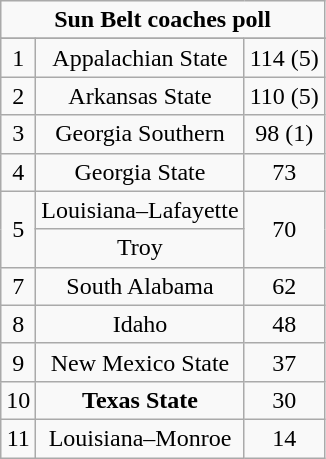<table class="wikitable" style="display: inline-table;">
<tr>
<td align="center" Colspan="3"><strong>Sun Belt coaches poll</strong></td>
</tr>
<tr align="center">
</tr>
<tr align="center">
<td>1</td>
<td>Appalachian State</td>
<td>114 (5)</td>
</tr>
<tr align="center">
<td>2</td>
<td>Arkansas State</td>
<td>110 (5)</td>
</tr>
<tr align="center">
<td>3</td>
<td>Georgia Southern</td>
<td>98 (1)</td>
</tr>
<tr align="center">
<td>4</td>
<td>Georgia State</td>
<td>73</td>
</tr>
<tr align="center">
<td rowspan="2">5</td>
<td>Louisiana–Lafayette</td>
<td rowspan="2">70</td>
</tr>
<tr align="center">
<td>Troy</td>
</tr>
<tr align="center">
<td>7</td>
<td>South Alabama</td>
<td>62</td>
</tr>
<tr align="center">
<td>8</td>
<td>Idaho</td>
<td>48</td>
</tr>
<tr align="center">
<td>9</td>
<td>New Mexico State</td>
<td>37</td>
</tr>
<tr align="center">
<td>10</td>
<td><strong>Texas State</strong></td>
<td>30</td>
</tr>
<tr align="center">
<td>11</td>
<td>Louisiana–Monroe</td>
<td>14</td>
</tr>
</table>
